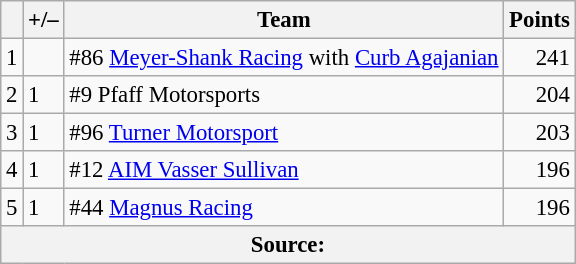<table class="wikitable" style="font-size: 95%;">
<tr>
<th scope="col"></th>
<th scope="col">+/–</th>
<th scope="col">Team</th>
<th scope="col">Points</th>
</tr>
<tr>
<td align=center>1</td>
<td align="left"></td>
<td> #86 <a href='#'>Meyer-Shank Racing</a> with <a href='#'>Curb Agajanian</a></td>
<td align=right>241</td>
</tr>
<tr>
<td align=center>2</td>
<td align="left"> 1</td>
<td> #9 Pfaff Motorsports</td>
<td align=right>204</td>
</tr>
<tr>
<td align=center>3</td>
<td align="left"> 1</td>
<td> #96 <a href='#'>Turner Motorsport</a></td>
<td align=right>203</td>
</tr>
<tr>
<td align=center>4</td>
<td align="left"> 1</td>
<td> #12 <a href='#'>AIM Vasser Sullivan</a></td>
<td align=right>196</td>
</tr>
<tr>
<td align=center>5</td>
<td align="left"> 1</td>
<td> #44 <a href='#'>Magnus Racing</a></td>
<td align=right>196</td>
</tr>
<tr>
<th colspan=5>Source:</th>
</tr>
</table>
